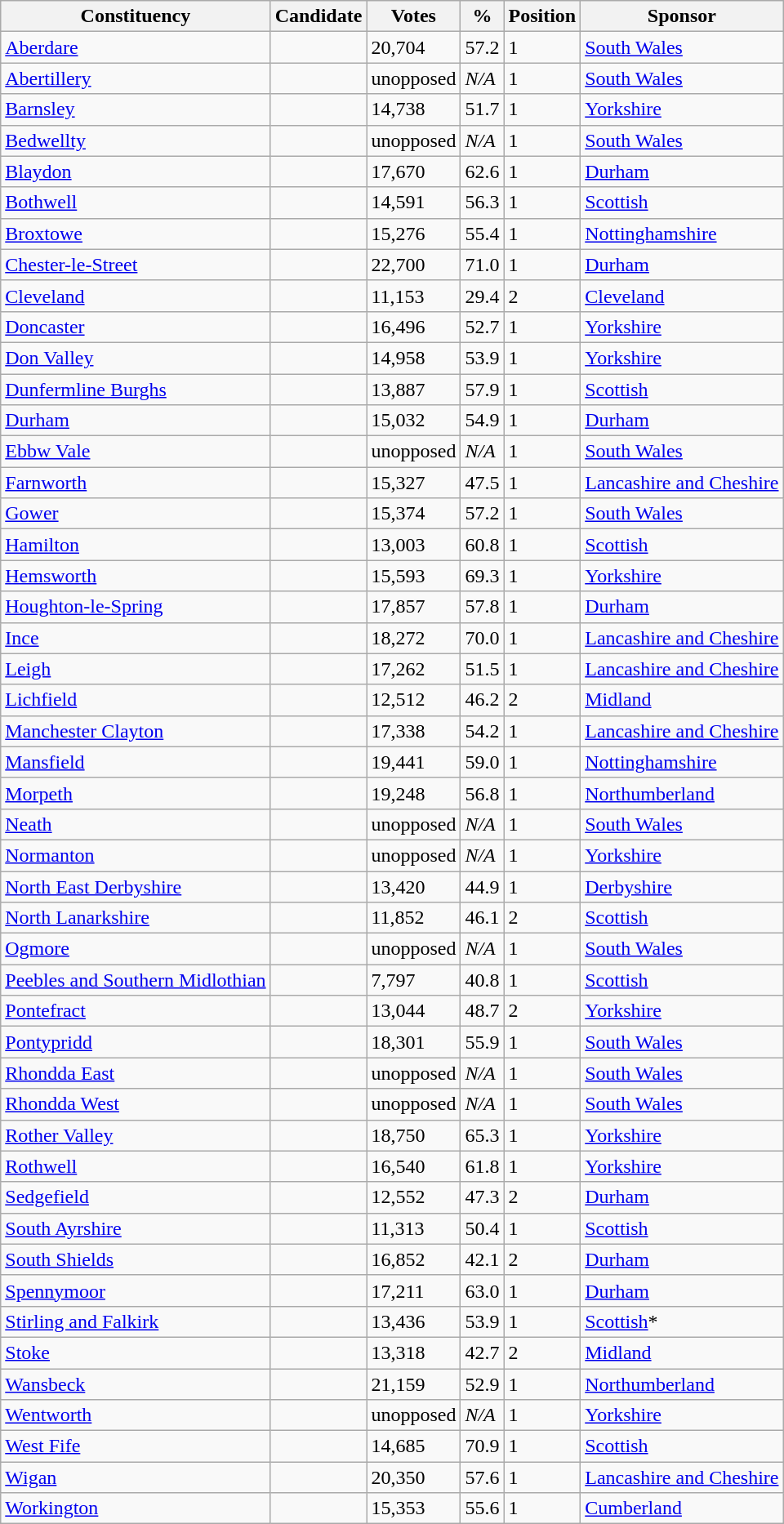<table class="wikitable sortable">
<tr>
<th>Constituency</th>
<th>Candidate</th>
<th>Votes</th>
<th>%</th>
<th>Position</th>
<th>Sponsor</th>
</tr>
<tr>
<td><a href='#'>Aberdare</a></td>
<td></td>
<td>20,704</td>
<td>57.2</td>
<td>1</td>
<td><a href='#'>South Wales</a></td>
</tr>
<tr>
<td><a href='#'>Abertillery</a></td>
<td></td>
<td>unopposed</td>
<td><em>N/A</em></td>
<td>1</td>
<td><a href='#'>South Wales</a></td>
</tr>
<tr>
<td><a href='#'>Barnsley</a></td>
<td></td>
<td>14,738</td>
<td>51.7</td>
<td>1</td>
<td><a href='#'>Yorkshire</a></td>
</tr>
<tr>
<td><a href='#'>Bedwellty</a></td>
<td></td>
<td>unopposed</td>
<td><em>N/A</em></td>
<td>1</td>
<td><a href='#'>South Wales</a></td>
</tr>
<tr>
<td><a href='#'>Blaydon</a></td>
<td></td>
<td>17,670</td>
<td>62.6</td>
<td>1</td>
<td><a href='#'>Durham</a></td>
</tr>
<tr>
<td><a href='#'>Bothwell</a></td>
<td></td>
<td>14,591</td>
<td>56.3</td>
<td>1</td>
<td><a href='#'>Scottish</a></td>
</tr>
<tr>
<td><a href='#'>Broxtowe</a></td>
<td></td>
<td>15,276</td>
<td>55.4</td>
<td>1</td>
<td><a href='#'>Nottinghamshire</a></td>
</tr>
<tr>
<td><a href='#'>Chester-le-Street</a></td>
<td></td>
<td>22,700</td>
<td>71.0</td>
<td>1</td>
<td><a href='#'>Durham</a></td>
</tr>
<tr>
<td><a href='#'>Cleveland</a></td>
<td></td>
<td>11,153</td>
<td>29.4</td>
<td>2</td>
<td><a href='#'>Cleveland</a></td>
</tr>
<tr>
<td><a href='#'>Doncaster</a></td>
<td></td>
<td>16,496</td>
<td>52.7</td>
<td>1</td>
<td><a href='#'>Yorkshire</a></td>
</tr>
<tr>
<td><a href='#'>Don Valley</a></td>
<td></td>
<td>14,958</td>
<td>53.9</td>
<td>1</td>
<td><a href='#'>Yorkshire</a></td>
</tr>
<tr>
<td><a href='#'>Dunfermline Burghs</a></td>
<td></td>
<td>13,887</td>
<td>57.9</td>
<td>1</td>
<td><a href='#'>Scottish</a></td>
</tr>
<tr>
<td><a href='#'>Durham</a></td>
<td></td>
<td>15,032</td>
<td>54.9</td>
<td>1</td>
<td><a href='#'>Durham</a></td>
</tr>
<tr>
<td><a href='#'>Ebbw Vale</a></td>
<td></td>
<td>unopposed</td>
<td><em>N/A</em></td>
<td>1</td>
<td><a href='#'>South Wales</a></td>
</tr>
<tr>
<td><a href='#'>Farnworth</a></td>
<td></td>
<td>15,327</td>
<td>47.5</td>
<td>1</td>
<td><a href='#'>Lancashire and Cheshire</a></td>
</tr>
<tr>
<td><a href='#'>Gower</a></td>
<td></td>
<td>15,374</td>
<td>57.2</td>
<td>1</td>
<td><a href='#'>South Wales</a></td>
</tr>
<tr>
<td><a href='#'>Hamilton</a></td>
<td></td>
<td>13,003</td>
<td>60.8</td>
<td>1</td>
<td><a href='#'>Scottish</a></td>
</tr>
<tr>
<td><a href='#'>Hemsworth</a></td>
<td></td>
<td>15,593</td>
<td>69.3</td>
<td>1</td>
<td><a href='#'>Yorkshire</a></td>
</tr>
<tr>
<td><a href='#'>Houghton-le-Spring</a></td>
<td></td>
<td>17,857</td>
<td>57.8</td>
<td>1</td>
<td><a href='#'>Durham</a></td>
</tr>
<tr>
<td><a href='#'>Ince</a></td>
<td></td>
<td>18,272</td>
<td>70.0</td>
<td>1</td>
<td><a href='#'>Lancashire and Cheshire</a></td>
</tr>
<tr>
<td><a href='#'>Leigh</a></td>
<td></td>
<td>17,262</td>
<td>51.5</td>
<td>1</td>
<td><a href='#'>Lancashire and Cheshire</a></td>
</tr>
<tr>
<td><a href='#'>Lichfield</a></td>
<td></td>
<td>12,512</td>
<td>46.2</td>
<td>2</td>
<td><a href='#'>Midland</a></td>
</tr>
<tr>
<td><a href='#'>Manchester Clayton</a></td>
<td></td>
<td>17,338</td>
<td>54.2</td>
<td>1</td>
<td><a href='#'>Lancashire and Cheshire</a></td>
</tr>
<tr>
<td><a href='#'>Mansfield</a></td>
<td></td>
<td>19,441</td>
<td>59.0</td>
<td>1</td>
<td><a href='#'>Nottinghamshire</a></td>
</tr>
<tr>
<td><a href='#'>Morpeth</a></td>
<td></td>
<td>19,248</td>
<td>56.8</td>
<td>1</td>
<td><a href='#'>Northumberland</a></td>
</tr>
<tr>
<td><a href='#'>Neath</a></td>
<td></td>
<td>unopposed</td>
<td><em>N/A</em></td>
<td>1</td>
<td><a href='#'>South Wales</a></td>
</tr>
<tr>
<td><a href='#'>Normanton</a></td>
<td></td>
<td>unopposed</td>
<td><em>N/A</em></td>
<td>1</td>
<td><a href='#'>Yorkshire</a></td>
</tr>
<tr>
<td><a href='#'>North East Derbyshire</a></td>
<td></td>
<td>13,420</td>
<td>44.9</td>
<td>1</td>
<td><a href='#'>Derbyshire</a></td>
</tr>
<tr>
<td><a href='#'>North Lanarkshire</a></td>
<td></td>
<td>11,852</td>
<td>46.1</td>
<td>2</td>
<td><a href='#'>Scottish</a></td>
</tr>
<tr>
<td><a href='#'>Ogmore</a></td>
<td></td>
<td>unopposed</td>
<td><em>N/A</em></td>
<td>1</td>
<td><a href='#'>South Wales</a></td>
</tr>
<tr>
<td><a href='#'>Peebles and Southern Midlothian</a></td>
<td></td>
<td>7,797</td>
<td>40.8</td>
<td>1</td>
<td><a href='#'>Scottish</a></td>
</tr>
<tr>
<td><a href='#'>Pontefract</a></td>
<td></td>
<td>13,044</td>
<td>48.7</td>
<td>2</td>
<td><a href='#'>Yorkshire</a></td>
</tr>
<tr>
<td><a href='#'>Pontypridd</a></td>
<td></td>
<td>18,301</td>
<td>55.9</td>
<td>1</td>
<td><a href='#'>South Wales</a></td>
</tr>
<tr>
<td><a href='#'>Rhondda East</a></td>
<td></td>
<td>unopposed</td>
<td><em>N/A</em></td>
<td>1</td>
<td><a href='#'>South Wales</a></td>
</tr>
<tr>
<td><a href='#'>Rhondda West</a></td>
<td></td>
<td>unopposed</td>
<td><em>N/A</em></td>
<td>1</td>
<td><a href='#'>South Wales</a></td>
</tr>
<tr>
<td><a href='#'>Rother Valley</a></td>
<td></td>
<td>18,750</td>
<td>65.3</td>
<td>1</td>
<td><a href='#'>Yorkshire</a></td>
</tr>
<tr>
<td><a href='#'>Rothwell</a></td>
<td></td>
<td>16,540</td>
<td>61.8</td>
<td>1</td>
<td><a href='#'>Yorkshire</a></td>
</tr>
<tr>
<td><a href='#'>Sedgefield</a></td>
<td></td>
<td>12,552</td>
<td>47.3</td>
<td>2</td>
<td><a href='#'>Durham</a></td>
</tr>
<tr>
<td><a href='#'>South Ayrshire</a></td>
<td></td>
<td>11,313</td>
<td>50.4</td>
<td>1</td>
<td><a href='#'>Scottish</a></td>
</tr>
<tr>
<td><a href='#'>South Shields</a></td>
<td></td>
<td>16,852</td>
<td>42.1</td>
<td>2</td>
<td><a href='#'>Durham</a></td>
</tr>
<tr>
<td><a href='#'>Spennymoor</a></td>
<td></td>
<td>17,211</td>
<td>63.0</td>
<td>1</td>
<td><a href='#'>Durham</a></td>
</tr>
<tr>
<td><a href='#'>Stirling and Falkirk</a></td>
<td></td>
<td>13,436</td>
<td>53.9</td>
<td>1</td>
<td><a href='#'>Scottish</a>*</td>
</tr>
<tr>
<td><a href='#'>Stoke</a></td>
<td></td>
<td>13,318</td>
<td>42.7</td>
<td>2</td>
<td><a href='#'>Midland</a></td>
</tr>
<tr>
<td><a href='#'>Wansbeck</a></td>
<td></td>
<td>21,159</td>
<td>52.9</td>
<td>1</td>
<td><a href='#'>Northumberland</a></td>
</tr>
<tr>
<td><a href='#'>Wentworth</a></td>
<td></td>
<td>unopposed</td>
<td><em>N/A</em></td>
<td>1</td>
<td><a href='#'>Yorkshire</a></td>
</tr>
<tr>
<td><a href='#'>West Fife</a></td>
<td></td>
<td>14,685</td>
<td>70.9</td>
<td>1</td>
<td><a href='#'>Scottish</a></td>
</tr>
<tr>
<td><a href='#'>Wigan</a></td>
<td></td>
<td>20,350</td>
<td>57.6</td>
<td>1</td>
<td><a href='#'>Lancashire and Cheshire</a></td>
</tr>
<tr>
<td><a href='#'>Workington</a></td>
<td></td>
<td>15,353</td>
<td>55.6</td>
<td>1</td>
<td><a href='#'>Cumberland</a></td>
</tr>
</table>
